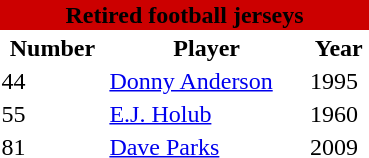<table class="toccolours" style="float: right; margin-right:1em" width="250px"  |>
<tr>
<th colspan="3" style="text-align: center; background:#cc0000"><span><strong>Retired football jerseys</strong></span></th>
</tr>
<tr>
<th>Number</th>
<th>Player</th>
<th>Year</th>
</tr>
<tr>
<td>44</td>
<td><a href='#'>Donny Anderson</a></td>
<td>1995</td>
</tr>
<tr>
<td>55</td>
<td><a href='#'>E.J. Holub</a></td>
<td>1960</td>
</tr>
<tr>
<td>81</td>
<td><a href='#'>Dave Parks</a></td>
<td>2009</td>
</tr>
</table>
